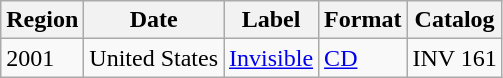<table class="wikitable">
<tr>
<th>Region</th>
<th>Date</th>
<th>Label</th>
<th>Format</th>
<th>Catalog</th>
</tr>
<tr>
<td>2001</td>
<td>United States</td>
<td><a href='#'>Invisible</a></td>
<td><a href='#'>CD</a></td>
<td>INV 161</td>
</tr>
</table>
